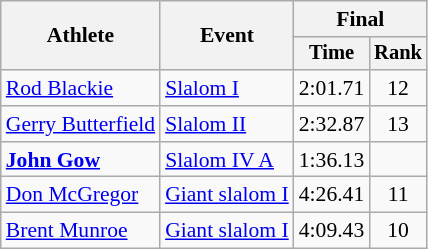<table class="wikitable" style="font-size:90%">
<tr>
<th rowspan=2>Athlete</th>
<th rowspan=2>Event</th>
<th colspan=2>Final</th>
</tr>
<tr style="font-size:95%">
<th>Time</th>
<th>Rank</th>
</tr>
<tr align=center>
<td align=left><a href='#'>Rod Blackie</a></td>
<td align=left><a href='#'>Slalom I</a></td>
<td>2:01.71</td>
<td>12</td>
</tr>
<tr align=center>
<td align=left><a href='#'>Gerry Butterfield</a></td>
<td align=left><a href='#'>Slalom II</a></td>
<td>2:32.87</td>
<td>13</td>
</tr>
<tr align=center>
<td align=left><strong><a href='#'>John Gow</a></strong></td>
<td align=left><a href='#'>Slalom IV A</a></td>
<td>1:36.13</td>
<td></td>
</tr>
<tr align=center>
<td align=left><a href='#'>Don McGregor</a></td>
<td align=left><a href='#'>Giant slalom I</a></td>
<td>4:26.41</td>
<td>11</td>
</tr>
<tr align=center>
<td align=left><a href='#'>Brent Munroe</a></td>
<td align=left><a href='#'>Giant slalom I</a></td>
<td>4:09.43</td>
<td>10</td>
</tr>
</table>
